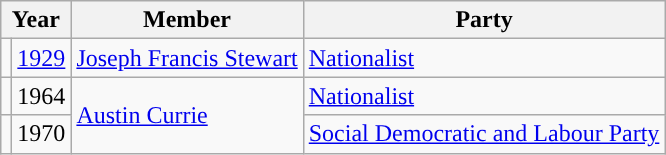<table class="wikitable">
<tr>
<th colspan=2>Year</th>
<th>Member</th>
<th>Party</th>
</tr>
<tr>
<td style="background-color: "></td>
<td><a href='#'>1929</a></td>
<td><a href='#'>Joseph Francis Stewart</a></td>
<td><a href='#'>Nationalist</a></td>
</tr>
<tr>
<td style="background-color: "></td>
<td>1964</td>
<td rowspan="2"><a href='#'>Austin Currie</a></td>
<td><a href='#'>Nationalist</a></td>
</tr>
<tr>
<td style="background-color: "></td>
<td>1970</td>
<td><a href='#'>Social Democratic and Labour Party</a></td>
</tr>
</table>
